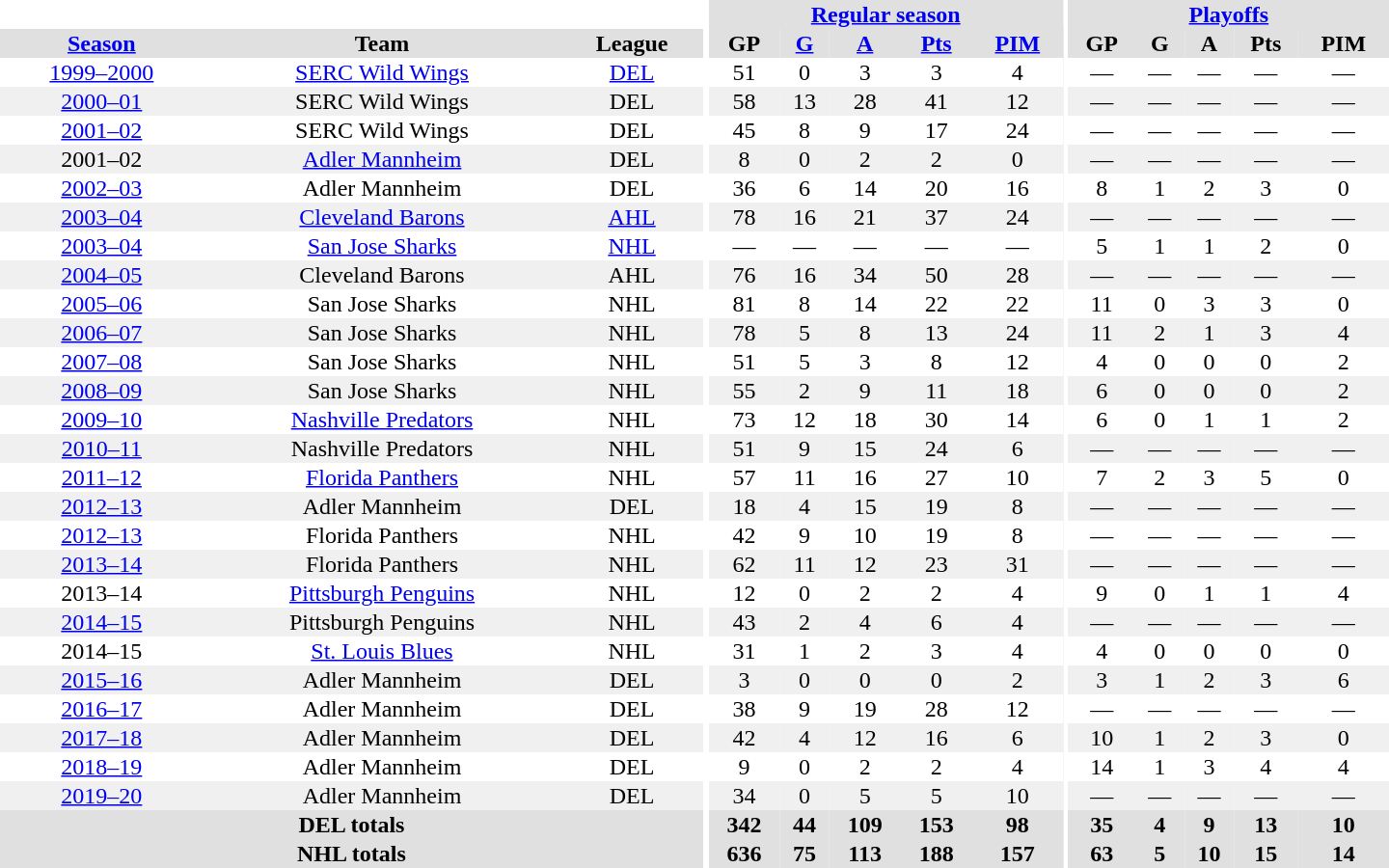<table border="0" cellpadding="1" cellspacing="0" style="text-align:center; width:60em">
<tr bgcolor="#e0e0e0">
<th colspan="3" bgcolor="#ffffff"></th>
<th rowspan="99" bgcolor="#ffffff"></th>
<th colspan="5"><a href='#'>Regular season</a></th>
<th rowspan="99" bgcolor="#ffffff"></th>
<th colspan="5"><a href='#'>Playoffs</a></th>
</tr>
<tr bgcolor="#e0e0e0">
<th><a href='#'>Season</a></th>
<th>Team</th>
<th>League</th>
<th>GP</th>
<th><a href='#'>G</a></th>
<th><a href='#'>A</a></th>
<th><a href='#'>Pts</a></th>
<th><a href='#'>PIM</a></th>
<th>GP</th>
<th>G</th>
<th>A</th>
<th>Pts</th>
<th>PIM</th>
</tr>
<tr>
<td><a href='#'>1999–2000</a></td>
<td><a href='#'>SERC Wild Wings</a></td>
<td><a href='#'>DEL</a></td>
<td>51</td>
<td>0</td>
<td>3</td>
<td>3</td>
<td>4</td>
<td>—</td>
<td>—</td>
<td>—</td>
<td>—</td>
<td>—</td>
</tr>
<tr bgcolor="#f0f0f0">
<td><a href='#'>2000–01</a></td>
<td>SERC Wild Wings</td>
<td>DEL</td>
<td>58</td>
<td>13</td>
<td>28</td>
<td>41</td>
<td>12</td>
<td>—</td>
<td>—</td>
<td>—</td>
<td>—</td>
<td>—</td>
</tr>
<tr>
<td><a href='#'>2001–02</a></td>
<td>SERC Wild Wings</td>
<td>DEL</td>
<td>45</td>
<td>8</td>
<td>9</td>
<td>17</td>
<td>24</td>
<td>—</td>
<td>—</td>
<td>—</td>
<td>—</td>
<td>—</td>
</tr>
<tr bgcolor="#f0f0f0">
<td>2001–02</td>
<td><a href='#'>Adler Mannheim</a></td>
<td>DEL</td>
<td>8</td>
<td>0</td>
<td>2</td>
<td>2</td>
<td>0</td>
<td>—</td>
<td>—</td>
<td>—</td>
<td>—</td>
<td>—</td>
</tr>
<tr>
<td><a href='#'>2002–03</a></td>
<td>Adler Mannheim</td>
<td>DEL</td>
<td>36</td>
<td>6</td>
<td>14</td>
<td>20</td>
<td>16</td>
<td>8</td>
<td>1</td>
<td>2</td>
<td>3</td>
<td>0</td>
</tr>
<tr bgcolor="#f0f0f0">
<td><a href='#'>2003–04</a></td>
<td><a href='#'>Cleveland Barons</a></td>
<td><a href='#'>AHL</a></td>
<td>78</td>
<td>16</td>
<td>21</td>
<td>37</td>
<td>24</td>
<td>—</td>
<td>—</td>
<td>—</td>
<td>—</td>
<td>—</td>
</tr>
<tr>
<td><a href='#'>2003–04</a></td>
<td><a href='#'>San Jose Sharks</a></td>
<td><a href='#'>NHL</a></td>
<td>—</td>
<td>—</td>
<td>—</td>
<td>—</td>
<td>—</td>
<td>5</td>
<td>1</td>
<td>1</td>
<td>2</td>
<td>0</td>
</tr>
<tr bgcolor="#f0f0f0">
<td><a href='#'>2004–05</a></td>
<td>Cleveland Barons</td>
<td>AHL</td>
<td>76</td>
<td>16</td>
<td>34</td>
<td>50</td>
<td>28</td>
<td>—</td>
<td>—</td>
<td>—</td>
<td>—</td>
<td>—</td>
</tr>
<tr>
<td><a href='#'>2005–06</a></td>
<td>San Jose Sharks</td>
<td>NHL</td>
<td>81</td>
<td>8</td>
<td>14</td>
<td>22</td>
<td>22</td>
<td>11</td>
<td>0</td>
<td>3</td>
<td>3</td>
<td>0</td>
</tr>
<tr bgcolor="#f0f0f0">
<td><a href='#'>2006–07</a></td>
<td>San Jose Sharks</td>
<td>NHL</td>
<td>78</td>
<td>5</td>
<td>8</td>
<td>13</td>
<td>24</td>
<td>11</td>
<td>2</td>
<td>1</td>
<td>3</td>
<td>4</td>
</tr>
<tr>
<td><a href='#'>2007–08</a></td>
<td>San Jose Sharks</td>
<td>NHL</td>
<td>51</td>
<td>5</td>
<td>3</td>
<td>8</td>
<td>12</td>
<td>4</td>
<td>0</td>
<td>0</td>
<td>0</td>
<td>2</td>
</tr>
<tr bgcolor="#f0f0f0">
<td><a href='#'>2008–09</a></td>
<td>San Jose Sharks</td>
<td>NHL</td>
<td>55</td>
<td>2</td>
<td>9</td>
<td>11</td>
<td>18</td>
<td>6</td>
<td>0</td>
<td>0</td>
<td>0</td>
<td>2</td>
</tr>
<tr>
<td><a href='#'>2009–10</a></td>
<td><a href='#'>Nashville Predators</a></td>
<td>NHL</td>
<td>73</td>
<td>12</td>
<td>18</td>
<td>30</td>
<td>14</td>
<td>6</td>
<td>0</td>
<td>1</td>
<td>1</td>
<td>2</td>
</tr>
<tr bgcolor="#f0f0f0">
<td><a href='#'>2010–11</a></td>
<td>Nashville Predators</td>
<td>NHL</td>
<td>51</td>
<td>9</td>
<td>15</td>
<td>24</td>
<td>6</td>
<td>—</td>
<td>—</td>
<td>—</td>
<td>—</td>
<td>—</td>
</tr>
<tr>
<td><a href='#'>2011–12</a></td>
<td><a href='#'>Florida Panthers</a></td>
<td>NHL</td>
<td>57</td>
<td>11</td>
<td>16</td>
<td>27</td>
<td>10</td>
<td>7</td>
<td>2</td>
<td>3</td>
<td>5</td>
<td>0</td>
</tr>
<tr bgcolor="#f0f0f0">
<td><a href='#'>2012–13</a></td>
<td>Adler Mannheim</td>
<td>DEL</td>
<td>18</td>
<td>4</td>
<td>15</td>
<td>19</td>
<td>8</td>
<td>—</td>
<td>—</td>
<td>—</td>
<td>—</td>
<td>—</td>
</tr>
<tr>
<td><a href='#'>2012–13</a></td>
<td>Florida Panthers</td>
<td>NHL</td>
<td>42</td>
<td>9</td>
<td>10</td>
<td>19</td>
<td>8</td>
<td>—</td>
<td>—</td>
<td>—</td>
<td>—</td>
<td>—</td>
</tr>
<tr bgcolor="#f0f0f0">
<td><a href='#'>2013–14</a></td>
<td>Florida Panthers</td>
<td>NHL</td>
<td>62</td>
<td>11</td>
<td>12</td>
<td>23</td>
<td>31</td>
<td>—</td>
<td>—</td>
<td>—</td>
<td>—</td>
<td>—</td>
</tr>
<tr>
<td>2013–14</td>
<td><a href='#'>Pittsburgh Penguins</a></td>
<td>NHL</td>
<td>12</td>
<td>0</td>
<td>2</td>
<td>2</td>
<td>4</td>
<td>9</td>
<td>0</td>
<td>1</td>
<td>1</td>
<td>4</td>
</tr>
<tr bgcolor="#f0f0f0">
<td><a href='#'>2014–15</a></td>
<td>Pittsburgh Penguins</td>
<td>NHL</td>
<td>43</td>
<td>2</td>
<td>4</td>
<td>6</td>
<td>4</td>
<td>—</td>
<td>—</td>
<td>—</td>
<td>—</td>
<td>—</td>
</tr>
<tr>
<td>2014–15</td>
<td><a href='#'>St. Louis Blues</a></td>
<td>NHL</td>
<td>31</td>
<td>1</td>
<td>2</td>
<td>3</td>
<td>4</td>
<td>4</td>
<td>0</td>
<td>0</td>
<td>0</td>
<td>0</td>
</tr>
<tr bgcolor="#f0f0f0">
<td><a href='#'>2015–16</a></td>
<td>Adler Mannheim</td>
<td>DEL</td>
<td>3</td>
<td>0</td>
<td>0</td>
<td>0</td>
<td>2</td>
<td>3</td>
<td>1</td>
<td>2</td>
<td>3</td>
<td>6</td>
</tr>
<tr>
<td><a href='#'>2016–17</a></td>
<td>Adler Mannheim</td>
<td>DEL</td>
<td>38</td>
<td>9</td>
<td>19</td>
<td>28</td>
<td>12</td>
<td>—</td>
<td>—</td>
<td>—</td>
<td>—</td>
<td>—</td>
</tr>
<tr bgcolor="#f0f0f0">
<td><a href='#'>2017–18</a></td>
<td>Adler Mannheim</td>
<td>DEL</td>
<td>42</td>
<td>4</td>
<td>12</td>
<td>16</td>
<td>6</td>
<td>10</td>
<td>1</td>
<td>2</td>
<td>3</td>
<td>0</td>
</tr>
<tr>
<td><a href='#'>2018–19</a></td>
<td>Adler Mannheim</td>
<td>DEL</td>
<td>9</td>
<td>0</td>
<td>2</td>
<td>2</td>
<td>4</td>
<td>14</td>
<td>1</td>
<td>3</td>
<td>4</td>
<td>4</td>
</tr>
<tr bgcolor="#f0f0f0">
<td><a href='#'>2019–20</a></td>
<td>Adler Mannheim</td>
<td>DEL</td>
<td>34</td>
<td>0</td>
<td>5</td>
<td>5</td>
<td>10</td>
<td>—</td>
<td>—</td>
<td>—</td>
<td>—</td>
<td>—</td>
</tr>
<tr>
</tr>
<tr bgcolor="#e0e0e0">
<th colspan="3">DEL totals</th>
<th>342</th>
<th>44</th>
<th>109</th>
<th>153</th>
<th>98</th>
<th>35</th>
<th>4</th>
<th>9</th>
<th>13</th>
<th>10</th>
</tr>
<tr bgcolor="#e0e0e0">
<th colspan="3">NHL totals</th>
<th>636</th>
<th>75</th>
<th>113</th>
<th>188</th>
<th>157</th>
<th>63</th>
<th>5</th>
<th>10</th>
<th>15</th>
<th>14</th>
</tr>
</table>
